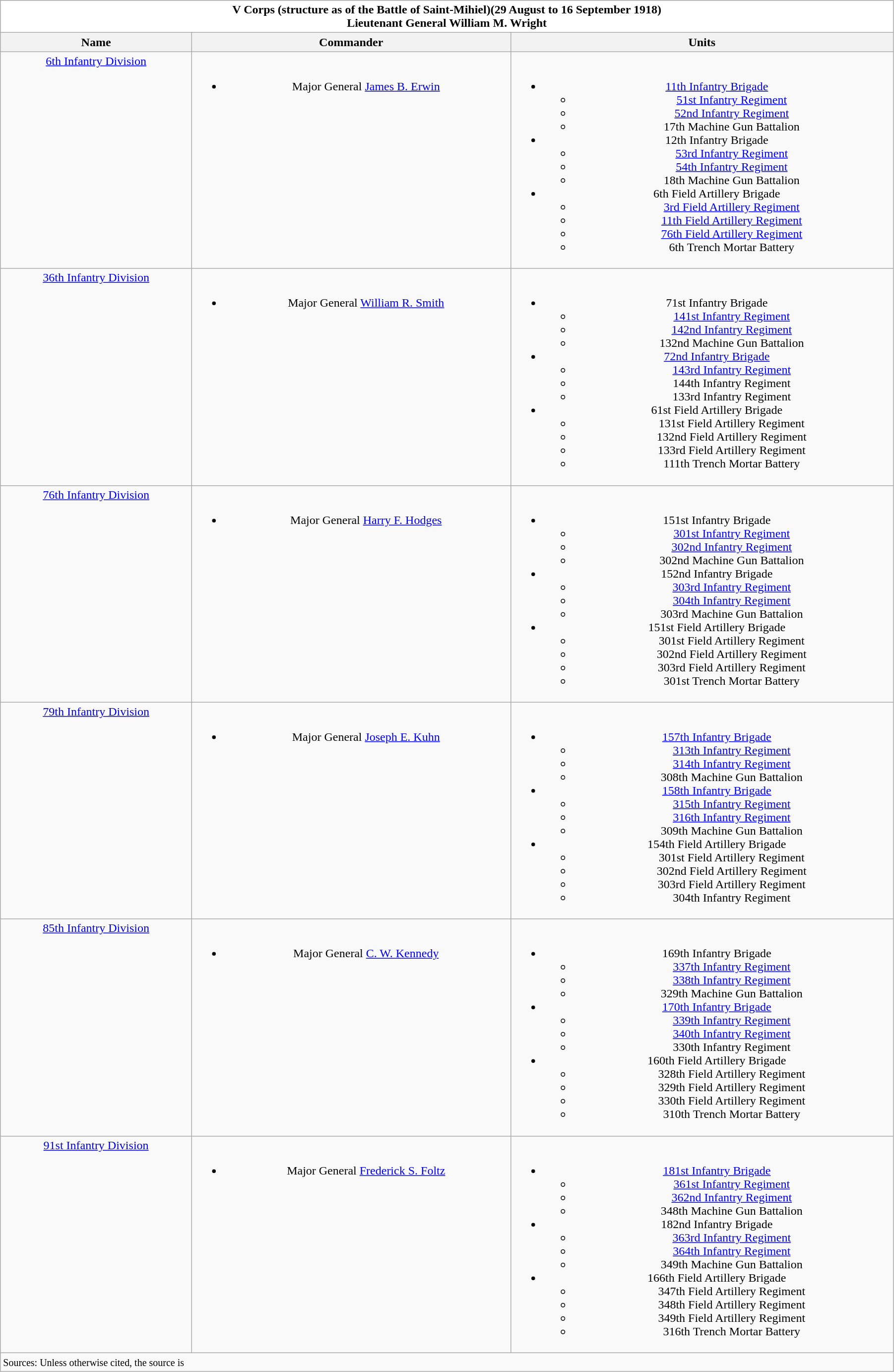<table class="wikitable" style="width:95%;">
<tr valign="top">
<th colspan="11" style="background:white;">V Corps (structure as of the Battle of Saint-Mihiel)(29 August to 16 September 1918)<br>Lieutenant General William M. Wright</th>
</tr>
<tr valign="top"|- valign="top">
<th style="width:15%; text-align:center;">Name</th>
<th style="width:25%; text-align:center;">Commander</th>
<th style="width:30%; text-align:center;">Units</th>
</tr>
<tr valign="top">
<td align=center><a href='#'>6th Infantry Division</a></td>
<td align=center><br><ul><li>Major General <a href='#'>James B. Erwin</a></li></ul></td>
<td align=center><br><ul><li><a href='#'>11th Infantry Brigade</a><ul><li><a href='#'>51st Infantry Regiment</a></li><li><a href='#'>52nd Infantry Regiment</a></li><li>17th Machine Gun Battalion</li></ul></li><li>12th Infantry Brigade<ul><li><a href='#'>53rd Infantry Regiment</a></li><li><a href='#'>54th Infantry Regiment</a></li><li>18th Machine Gun Battalion</li></ul></li><li>6th Field Artillery Brigade<ul><li><a href='#'>3rd Field Artillery Regiment</a></li><li><a href='#'>11th Field Artillery Regiment</a></li><li><a href='#'>76th Field Artillery Regiment</a></li><li>6th Trench Mortar Battery</li></ul></li></ul></td>
</tr>
<tr valign="top">
<td align=center><a href='#'>36th Infantry Division</a></td>
<td align=center><br><ul><li>Major General <a href='#'>William R. Smith</a></li></ul></td>
<td align=center><br><ul><li>71st Infantry Brigade<ul><li><a href='#'>141st Infantry Regiment</a></li><li><a href='#'>142nd Infantry Regiment</a></li><li>132nd Machine Gun Battalion</li></ul></li><li><a href='#'>72nd Infantry Brigade</a><ul><li><a href='#'>143rd Infantry Regiment</a></li><li>144th Infantry Regiment</li><li>133rd Infantry Regiment</li></ul></li><li>61st Field Artillery Brigade<ul><li>131st Field Artillery Regiment</li><li>132nd Field Artillery Regiment</li><li>133rd Field Artillery Regiment</li><li>111th Trench Mortar Battery</li></ul></li></ul></td>
</tr>
<tr valign="top">
<td align=center><a href='#'>76th Infantry Division</a></td>
<td align=center><br><ul><li>Major General <a href='#'>Harry F. Hodges</a></li></ul></td>
<td align=center><br><ul><li>151st Infantry Brigade<ul><li><a href='#'>301st Infantry Regiment</a></li><li><a href='#'>302nd Infantry Regiment</a></li><li>302nd Machine Gun Battalion</li></ul></li><li>152nd Infantry Brigade<ul><li><a href='#'>303rd Infantry Regiment</a></li><li><a href='#'>304th Infantry Regiment</a></li><li>303rd Machine Gun Battalion</li></ul></li><li>151st Field Artillery Brigade<ul><li>301st Field Artillery Regiment</li><li>302nd Field Artillery Regiment</li><li>303rd Field Artillery Regiment</li><li>301st Trench Mortar Battery</li></ul></li></ul></td>
</tr>
<tr valign="top">
<td align=center><a href='#'>79th Infantry Division</a></td>
<td align=center><br><ul><li>Major General <a href='#'>Joseph E. Kuhn</a></li></ul></td>
<td align=center><br><ul><li><a href='#'>157th Infantry Brigade</a><ul><li><a href='#'>313th Infantry Regiment</a></li><li><a href='#'>314th Infantry Regiment</a></li><li>308th Machine Gun Battalion</li></ul></li><li><a href='#'>158th Infantry Brigade</a><ul><li><a href='#'>315th Infantry Regiment</a></li><li><a href='#'>316th Infantry Regiment</a></li><li>309th Machine Gun Battalion</li></ul></li><li>154th Field Artillery Brigade<ul><li>301st Field Artillery Regiment</li><li>302nd Field Artillery Regiment</li><li>303rd Field Artillery Regiment</li><li>304th Infantry Regiment</li></ul></li></ul></td>
</tr>
<tr valign="top">
<td align=center><a href='#'>85th Infantry Division</a></td>
<td align=center><br><ul><li>Major General <a href='#'>C. W. Kennedy</a></li></ul></td>
<td align=center><br><ul><li>169th Infantry Brigade<ul><li><a href='#'>337th Infantry Regiment</a></li><li><a href='#'>338th Infantry Regiment</a></li><li>329th Machine Gun Battalion</li></ul></li><li><a href='#'>170th Infantry Brigade</a><ul><li><a href='#'>339th Infantry Regiment</a></li><li><a href='#'>340th Infantry Regiment</a></li><li>330th Infantry Regiment</li></ul></li><li>160th Field Artillery Brigade<ul><li>328th Field Artillery Regiment</li><li>329th Field Artillery Regiment</li><li>330th Field Artillery Regiment</li><li>310th Trench Mortar Battery</li></ul></li></ul></td>
</tr>
<tr valign="top">
<td align=center><a href='#'>91st Infantry Division</a></td>
<td align=center><br><ul><li>Major General <a href='#'>Frederick S. Foltz</a></li></ul></td>
<td align=center><br><ul><li><a href='#'>181st Infantry Brigade</a><ul><li><a href='#'>361st Infantry Regiment</a></li><li><a href='#'>362nd Infantry Regiment</a></li><li>348th Machine Gun Battalion</li></ul></li><li>182nd Infantry Brigade<ul><li><a href='#'>363rd Infantry Regiment</a></li><li><a href='#'>364th Infantry Regiment</a></li><li>349th Machine Gun Battalion</li></ul></li><li>166th Field Artillery Brigade<ul><li>347th Field Artillery Regiment</li><li>348th Field Artillery Regiment</li><li>349th Field Artillery Regiment</li><li>316th Trench Mortar Battery</li></ul></li></ul></td>
</tr>
<tr valign="top">
<td colspan="9" style="text-align:left;"><small>Sources: Unless otherwise cited, the source is </small></td>
</tr>
</table>
